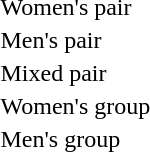<table>
<tr>
<td>Women's pair</td>
<td></td>
<td></td>
<td></td>
</tr>
<tr>
<td>Men's pair</td>
<td></td>
<td></td>
<td></td>
</tr>
<tr>
<td>Mixed pair</td>
<td></td>
<td></td>
<td></td>
</tr>
<tr>
<td>Women's group</td>
<td></td>
<td></td>
<td></td>
</tr>
<tr>
<td>Men's group</td>
<td></td>
<td></td>
<td></td>
</tr>
</table>
